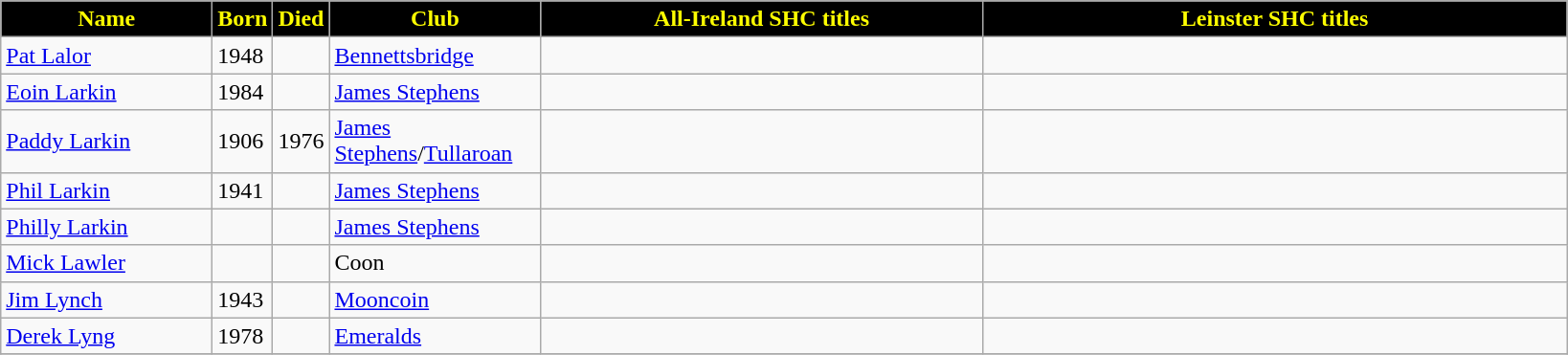<table align=top class="wikitable">
<tr>
<th style="background:black; color:yellow;" width=140>Name</th>
<th style="background:black; color:yellow;" width=25>Born</th>
<th style="background:black; color:yellow;" width=25>Died</th>
<th style="background:black; color:yellow;" width=140>Club</th>
<th style="background:black; color:yellow;" width=300>All-Ireland SHC titles</th>
<th style="background:black; color:yellow;" width=400>Leinster SHC titles</th>
</tr>
<tr>
<td><a href='#'>Pat Lalor</a></td>
<td>1948</td>
<td></td>
<td><a href='#'>Bennettsbridge</a></td>
<td></td>
<td></td>
</tr>
<tr>
<td><a href='#'>Eoin Larkin</a></td>
<td>1984</td>
<td></td>
<td><a href='#'>James Stephens</a></td>
<td></td>
<td></td>
</tr>
<tr>
<td><a href='#'>Paddy Larkin</a></td>
<td>1906</td>
<td>1976</td>
<td><a href='#'>James Stephens</a>/<a href='#'>Tullaroan</a></td>
<td></td>
<td></td>
</tr>
<tr>
<td><a href='#'>Phil Larkin</a></td>
<td>1941</td>
<td></td>
<td><a href='#'>James Stephens</a></td>
<td></td>
<td></td>
</tr>
<tr>
<td><a href='#'>Philly Larkin</a></td>
<td></td>
<td></td>
<td><a href='#'>James Stephens</a></td>
<td></td>
<td></td>
</tr>
<tr>
<td><a href='#'>Mick Lawler</a></td>
<td></td>
<td></td>
<td>Coon</td>
<td></td>
<td></td>
</tr>
<tr>
<td><a href='#'>Jim Lynch</a></td>
<td>1943</td>
<td></td>
<td><a href='#'>Mooncoin</a></td>
<td></td>
<td></td>
</tr>
<tr>
<td><a href='#'>Derek Lyng</a></td>
<td>1978</td>
<td></td>
<td><a href='#'>Emeralds</a></td>
<td></td>
<td></td>
</tr>
<tr>
</tr>
</table>
